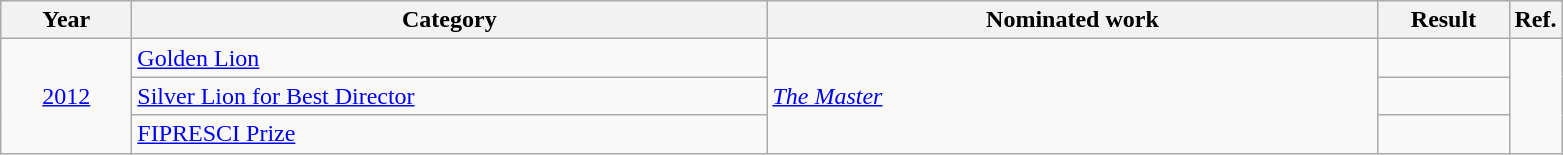<table class=wikitable>
<tr>
<th scope="col" style="width:5em;">Year</th>
<th scope="col" style="width:26em;">Category</th>
<th scope="col" style="width:25em;">Nominated work</th>
<th scope="col" style="width:5em;">Result</th>
<th>Ref.</th>
</tr>
<tr>
<td style="text-align:center;" rowspan="3"><a href='#'>2012</a></td>
<td><a href='#'>Golden Lion</a></td>
<td rowspan="3"><em><a href='#'>The Master</a></em></td>
<td></td>
<td rowspan="3"></td>
</tr>
<tr>
<td><a href='#'>Silver Lion for Best Director</a></td>
<td></td>
</tr>
<tr>
<td><a href='#'>FIPRESCI Prize</a></td>
<td></td>
</tr>
</table>
